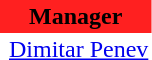<table class="toccolours" border="0" cellpadding="2" cellspacing="0" align="left" style="margin:0.5em;">
<tr>
<th colspan="2" align="center" bgcolor="#FF2020"><span>Manager</span></th>
</tr>
<tr>
<td></td>
<td> <a href='#'>Dimitar Penev</a></td>
</tr>
</table>
